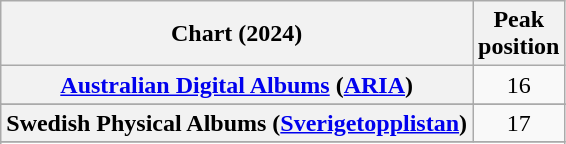<table class="wikitable sortable plainrowheaders" style="text-align:center">
<tr>
<th scope="col">Chart (2024)</th>
<th scope="col">Peak<br>position</th>
</tr>
<tr>
<th scope="row"><a href='#'>Australian Digital Albums</a> (<a href='#'>ARIA</a>)</th>
<td>16</td>
</tr>
<tr>
</tr>
<tr>
</tr>
<tr>
<th scope="row">Swedish Physical Albums (<a href='#'>Sverigetopplistan</a>)</th>
<td>17</td>
</tr>
<tr>
</tr>
<tr>
</tr>
</table>
